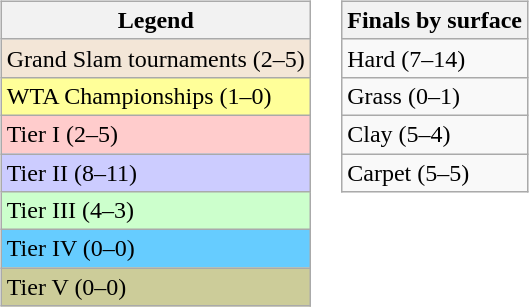<table>
<tr valign=top>
<td><br><table class="wikitable sortable mw-collapsible mw-collapsed">
<tr>
<th>Legend</th>
</tr>
<tr>
<td style="background:#f3e6d7;">Grand Slam tournaments (2–5)</td>
</tr>
<tr>
<td bgcolor=#FFFF99>WTA Championships (1–0)</td>
</tr>
<tr>
<td bgcolor=#FFCCCC>Tier I (2–5)</td>
</tr>
<tr>
<td bgcolor=#CCCCFF>Tier II (8–11)</td>
</tr>
<tr>
<td bgcolor=#CCFFCC>Tier III (4–3)</td>
</tr>
<tr>
<td bgcolor=#66CCFF>Tier IV (0–0)</td>
</tr>
<tr>
<td bgcolor=#CCCC99>Tier V (0–0)</td>
</tr>
</table>
</td>
<td><br><table class="wikitable sortable mw-collapsible mw-collapsed">
<tr>
<th>Finals by surface</th>
</tr>
<tr>
<td>Hard (7–14)</td>
</tr>
<tr>
<td>Grass (0–1)</td>
</tr>
<tr>
<td>Clay (5–4)</td>
</tr>
<tr>
<td>Carpet (5–5)</td>
</tr>
</table>
</td>
</tr>
</table>
